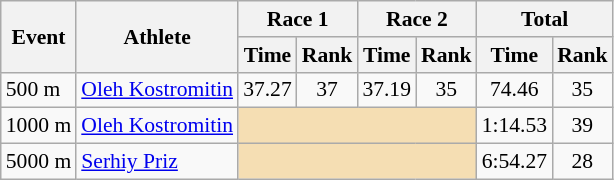<table class="wikitable" border="1" style="font-size:90%">
<tr>
<th rowspan=2>Event</th>
<th rowspan=2>Athlete</th>
<th colspan=2>Race 1</th>
<th colspan=2>Race 2</th>
<th colspan=2>Total</th>
</tr>
<tr>
<th>Time</th>
<th>Rank</th>
<th>Time</th>
<th>Rank</th>
<th>Time</th>
<th>Rank</th>
</tr>
<tr>
<td>500 m</td>
<td><a href='#'>Oleh Kostromitin</a></td>
<td align=center>37.27</td>
<td align=center>37</td>
<td align=center>37.19</td>
<td align=center>35</td>
<td align=center>74.46</td>
<td align=center>35</td>
</tr>
<tr>
<td>1000 m</td>
<td><a href='#'>Oleh Kostromitin</a></td>
<td colspan="4" bgcolor="wheat"></td>
<td align=center>1:14.53</td>
<td align=center>39</td>
</tr>
<tr>
<td>5000 m</td>
<td><a href='#'>Serhiy Priz</a></td>
<td colspan="4" bgcolor="wheat"></td>
<td align=center>6:54.27</td>
<td align=center>28</td>
</tr>
</table>
